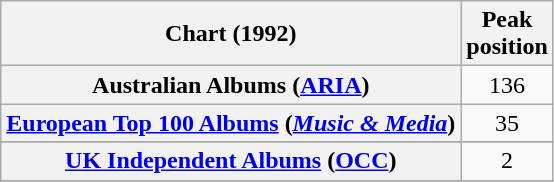<table class="wikitable sortable plainrowheaders" style="text-align:center">
<tr>
<th scope="col">Chart (1992)</th>
<th scope="col">Peak<br>position</th>
</tr>
<tr>
<th scope="row">Australian Albums (<a href='#'>ARIA</a>)</th>
<td>136</td>
</tr>
<tr>
<th scope="row"><a href='#'>European Top 100 Albums</a> (<em><a href='#'>Music & Media</a></em>)</th>
<td>35</td>
</tr>
<tr>
</tr>
<tr>
<th scope="row"><a href='#'>UK Independent Albums</a> (<a href='#'>OCC</a>)</th>
<td>2</td>
</tr>
<tr>
</tr>
</table>
